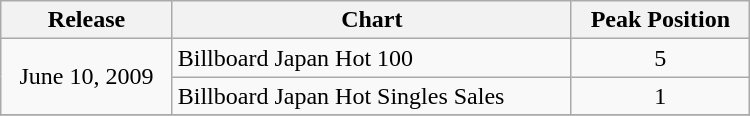<table class="wikitable" width="500px">
<tr>
<th align="left">Release</th>
<th align="left">Chart</th>
<th align="left">Peak Position</th>
</tr>
<tr>
<td align="center" rowspan="2">June 10, 2009</td>
<td align="left">Billboard Japan Hot 100</td>
<td align="center">5</td>
</tr>
<tr>
<td align="left">Billboard Japan Hot Singles Sales</td>
<td align="center">1</td>
</tr>
<tr>
</tr>
</table>
